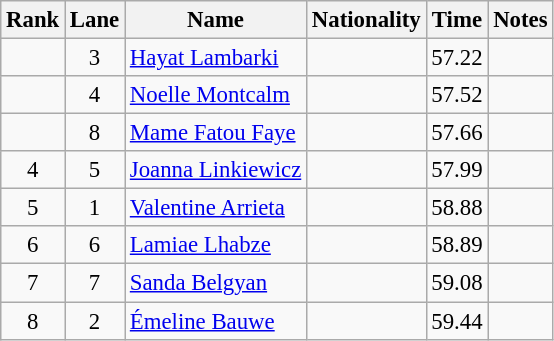<table class="wikitable sortable" style="text-align:center;font-size:95%">
<tr>
<th>Rank</th>
<th>Lane</th>
<th>Name</th>
<th>Nationality</th>
<th>Time</th>
<th>Notes</th>
</tr>
<tr>
<td></td>
<td>3</td>
<td align=left><a href='#'>Hayat Lambarki</a></td>
<td align=left></td>
<td>57.22</td>
<td></td>
</tr>
<tr>
<td></td>
<td>4</td>
<td align=left><a href='#'>Noelle Montcalm</a></td>
<td align=left></td>
<td>57.52</td>
<td></td>
</tr>
<tr>
<td></td>
<td>8</td>
<td align=left><a href='#'>Mame Fatou Faye</a></td>
<td align=left></td>
<td>57.66</td>
<td></td>
</tr>
<tr>
<td>4</td>
<td>5</td>
<td align=left><a href='#'>Joanna Linkiewicz</a></td>
<td align=left></td>
<td>57.99</td>
<td></td>
</tr>
<tr>
<td>5</td>
<td>1</td>
<td align=left><a href='#'>Valentine Arrieta</a></td>
<td align=left></td>
<td>58.88</td>
<td></td>
</tr>
<tr>
<td>6</td>
<td>6</td>
<td align=left><a href='#'>Lamiae Lhabze</a></td>
<td align=left></td>
<td>58.89</td>
<td></td>
</tr>
<tr>
<td>7</td>
<td>7</td>
<td align=left><a href='#'>Sanda Belgyan</a></td>
<td align=left></td>
<td>59.08</td>
<td></td>
</tr>
<tr>
<td>8</td>
<td>2</td>
<td align=left><a href='#'>Émeline Bauwe</a></td>
<td align=left></td>
<td>59.44</td>
<td></td>
</tr>
</table>
